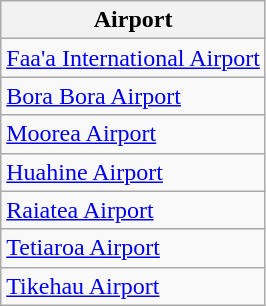<table class="wikitable sortable">
<tr>
<th>Airport</th>
</tr>
<tr>
<td><a href='#'>Faa'a International Airport</a></td>
</tr>
<tr>
<td><a href='#'>Bora Bora Airport</a></td>
</tr>
<tr>
<td><a href='#'>Moorea Airport</a></td>
</tr>
<tr>
<td><a href='#'>Huahine Airport</a></td>
</tr>
<tr>
<td><a href='#'>Raiatea Airport</a></td>
</tr>
<tr>
<td><a href='#'>Tetiaroa Airport</a></td>
</tr>
<tr>
<td><a href='#'>Tikehau Airport</a></td>
</tr>
</table>
